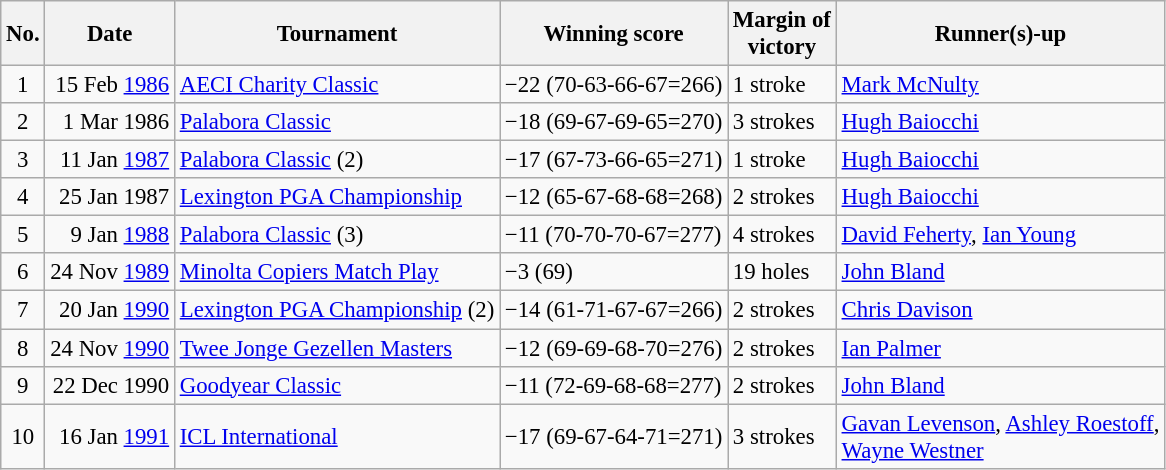<table class="wikitable" style="font-size:95%;">
<tr>
<th>No.</th>
<th>Date</th>
<th>Tournament</th>
<th>Winning score</th>
<th>Margin of<br>victory</th>
<th>Runner(s)-up</th>
</tr>
<tr>
<td align=center>1</td>
<td align=right>15 Feb <a href='#'>1986</a></td>
<td><a href='#'>AECI Charity Classic</a></td>
<td>−22 (70-63-66-67=266)</td>
<td>1 stroke</td>
<td> <a href='#'>Mark McNulty</a></td>
</tr>
<tr>
<td align=center>2</td>
<td align=right>1 Mar 1986</td>
<td><a href='#'>Palabora Classic</a></td>
<td>−18 (69-67-69-65=270)</td>
<td>3 strokes</td>
<td> <a href='#'>Hugh Baiocchi</a></td>
</tr>
<tr>
<td align=center>3</td>
<td align=right>11 Jan <a href='#'>1987</a></td>
<td><a href='#'>Palabora Classic</a> (2)</td>
<td>−17 (67-73-66-65=271)</td>
<td>1 stroke</td>
<td> <a href='#'>Hugh Baiocchi</a></td>
</tr>
<tr>
<td align=center>4</td>
<td align=right>25 Jan 1987</td>
<td><a href='#'>Lexington PGA Championship</a></td>
<td>−12 (65-67-68-68=268)</td>
<td>2 strokes</td>
<td> <a href='#'>Hugh Baiocchi</a></td>
</tr>
<tr>
<td align=center>5</td>
<td align=right>9 Jan <a href='#'>1988</a></td>
<td><a href='#'>Palabora Classic</a> (3)</td>
<td>−11 (70-70-70-67=277)</td>
<td>4 strokes</td>
<td> <a href='#'>David Feherty</a>,  <a href='#'>Ian Young</a></td>
</tr>
<tr>
<td align=center>6</td>
<td align=right>24 Nov <a href='#'>1989</a></td>
<td><a href='#'>Minolta Copiers Match Play</a></td>
<td>−3 (69)</td>
<td>19 holes</td>
<td> <a href='#'>John Bland</a></td>
</tr>
<tr>
<td align=center>7</td>
<td align=right>20 Jan <a href='#'>1990</a></td>
<td><a href='#'>Lexington PGA Championship</a> (2)</td>
<td>−14 (61-71-67-67=266)</td>
<td>2 strokes</td>
<td> <a href='#'>Chris Davison</a></td>
</tr>
<tr>
<td align=center>8</td>
<td align=right>24 Nov <a href='#'>1990</a></td>
<td><a href='#'>Twee Jonge Gezellen Masters</a></td>
<td>−12 (69-69-68-70=276)</td>
<td>2 strokes</td>
<td> <a href='#'>Ian Palmer</a></td>
</tr>
<tr>
<td align=center>9</td>
<td align=right>22 Dec 1990</td>
<td><a href='#'>Goodyear Classic</a></td>
<td>−11 (72-69-68-68=277)</td>
<td>2 strokes</td>
<td> <a href='#'>John Bland</a></td>
</tr>
<tr>
<td align=center>10</td>
<td align=right>16 Jan <a href='#'>1991</a></td>
<td><a href='#'>ICL International</a></td>
<td>−17 (69-67-64-71=271)</td>
<td>3 strokes</td>
<td> <a href='#'>Gavan Levenson</a>,  <a href='#'>Ashley Roestoff</a>,<br> <a href='#'>Wayne Westner</a></td>
</tr>
</table>
